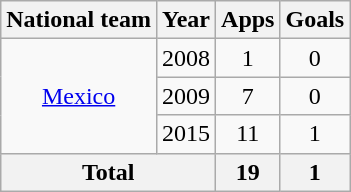<table class="wikitable" style="text-align: center;">
<tr>
<th>National team</th>
<th>Year</th>
<th>Apps</th>
<th>Goals</th>
</tr>
<tr>
<td rowspan="3" valign="center"><a href='#'>Mexico</a></td>
<td>2008</td>
<td>1</td>
<td>0</td>
</tr>
<tr>
<td>2009</td>
<td>7</td>
<td>0</td>
</tr>
<tr>
<td>2015</td>
<td>11</td>
<td>1</td>
</tr>
<tr>
<th colspan="2">Total</th>
<th>19</th>
<th>1</th>
</tr>
</table>
